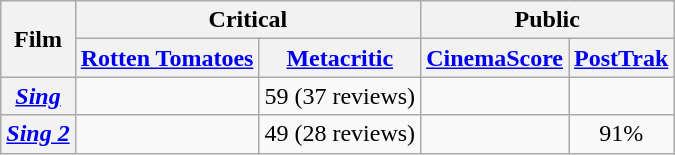<table class="wikitable plainrowheaders unsortable" style="text-align: center;">
<tr>
<th scope="col" rowspan="2">Film</th>
<th scope="col" colspan="2">Critical</th>
<th scope="col" colspan="2">Public</th>
</tr>
<tr>
<th><a href='#'>Rotten Tomatoes</a></th>
<th><a href='#'>Metacritic</a></th>
<th><a href='#'>CinemaScore</a></th>
<th><a href='#'>PostTrak</a></th>
</tr>
<tr>
<th scope="row"><em><a href='#'>Sing</a></em></th>
<td></td>
<td>59 (37 reviews)</td>
<td></td>
<td></td>
</tr>
<tr>
<th scope="row"><em><a href='#'>Sing 2</a></em></th>
<td></td>
<td>49 (28 reviews)</td>
<td></td>
<td>91%</td>
</tr>
</table>
